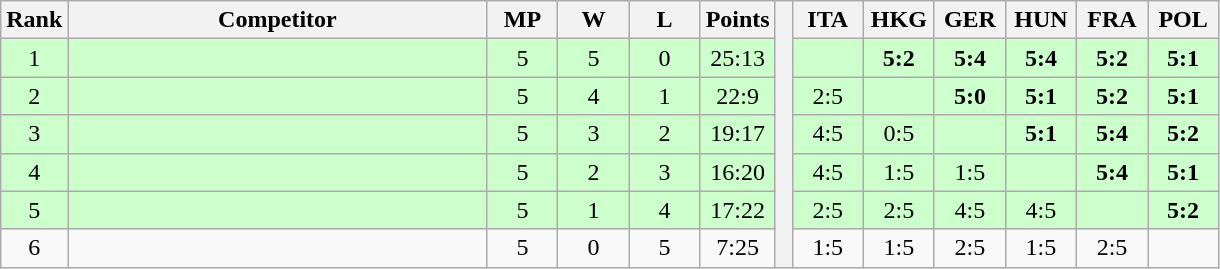<table class="wikitable" style="text-align:center">
<tr>
<th>Rank</th>
<th style="width:17em">Competitor</th>
<th style="width:2.5em">MP</th>
<th style="width:2.5em">W</th>
<th style="width:2.5em">L</th>
<th>Points</th>
<th rowspan="7"> </th>
<th style="width:2.5em">ITA</th>
<th style="width:2.5em">HKG</th>
<th style="width:2.5em">GER</th>
<th style="width:2.5em">HUN</th>
<th style="width:2.5em">FRA</th>
<th style="width:2.5em">POL</th>
</tr>
<tr style="background:#cfc;">
<td>1</td>
<td style="text-align:left"></td>
<td>5</td>
<td>5</td>
<td>0</td>
<td>25:13</td>
<td></td>
<td><strong>5:2</strong></td>
<td><strong>5:4</strong></td>
<td><strong>5:4</strong></td>
<td><strong>5:2</strong></td>
<td><strong>5:1</strong></td>
</tr>
<tr style="background:#cfc;">
<td>2</td>
<td style="text-align:left"></td>
<td>5</td>
<td>4</td>
<td>1</td>
<td>22:9</td>
<td>2:5</td>
<td></td>
<td><strong>5:0</strong></td>
<td><strong>5:1</strong></td>
<td><strong>5:2</strong></td>
<td><strong>5:1</strong></td>
</tr>
<tr style="background:#cfc;">
<td>3</td>
<td style="text-align:left"></td>
<td>5</td>
<td>3</td>
<td>2</td>
<td>19:17</td>
<td>4:5</td>
<td>0:5</td>
<td></td>
<td><strong>5:1</strong></td>
<td><strong>5:4</strong></td>
<td><strong>5:2</strong></td>
</tr>
<tr style="background:#cfc;">
<td>4</td>
<td style="text-align:left"></td>
<td>5</td>
<td>2</td>
<td>3</td>
<td>16:20</td>
<td>4:5</td>
<td>1:5</td>
<td>1:5</td>
<td></td>
<td><strong>5:4</strong></td>
<td><strong>5:1</strong></td>
</tr>
<tr style="background:#cfc;">
<td>5</td>
<td style="text-align:left"></td>
<td>5</td>
<td>1</td>
<td>4</td>
<td>17:22</td>
<td>2:5</td>
<td>2:5</td>
<td>4:5</td>
<td>4:5</td>
<td></td>
<td><strong>5:2</strong></td>
</tr>
<tr>
<td>6</td>
<td style="text-align:left"></td>
<td>5</td>
<td>0</td>
<td>5</td>
<td>7:25</td>
<td>1:5</td>
<td>1:5</td>
<td>2:5</td>
<td>1:5</td>
<td>2:5</td>
<td></td>
</tr>
</table>
